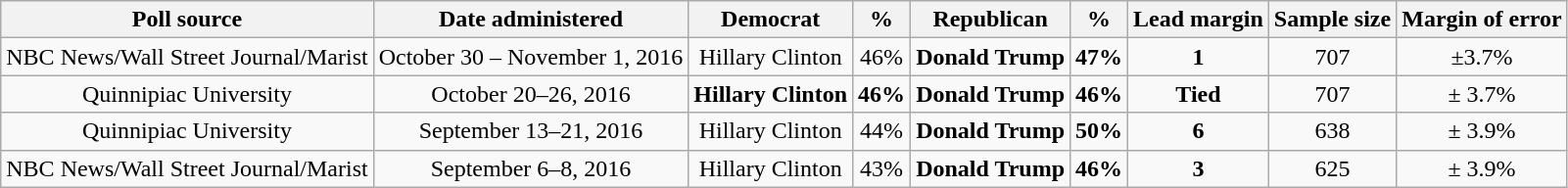<table class="wikitable" style="text-align:center;">
<tr valign=bottom>
<th>Poll source</th>
<th>Date administered</th>
<th>Democrat</th>
<th>%</th>
<th>Republican</th>
<th>%</th>
<th>Lead margin</th>
<th>Sample size</th>
<th>Margin of error</th>
</tr>
<tr>
<td>NBC News/Wall Street Journal/Marist</td>
<td>October 30 – November 1, 2016</td>
<td>Hillary Clinton</td>
<td>46%</td>
<td><strong>Donald Trump</strong></td>
<td><strong>47%</strong></td>
<td><strong>1</strong></td>
<td>707</td>
<td>±3.7%</td>
</tr>
<tr>
<td>Quinnipiac University</td>
<td>October 20–26, 2016</td>
<td><strong>Hillary Clinton</strong></td>
<td><strong>46%</strong></td>
<td><strong>Donald Trump</strong></td>
<td><strong>46%</strong></td>
<td align=center><strong>Tied</strong></td>
<td>707</td>
<td>± 3.7%</td>
</tr>
<tr>
<td>Quinnipiac University</td>
<td>September 13–21, 2016</td>
<td>Hillary Clinton</td>
<td align=center>44%</td>
<td><strong>Donald Trump</strong></td>
<td><strong>50%</strong></td>
<td><strong>6</strong></td>
<td>638</td>
<td>± 3.9%</td>
</tr>
<tr>
<td>NBC News/Wall Street Journal/Marist</td>
<td>September 6–8, 2016</td>
<td>Hillary Clinton</td>
<td align=center>43%</td>
<td><strong>Donald Trump</strong></td>
<td><strong>46%</strong></td>
<td><strong>3</strong></td>
<td>625</td>
<td>± 3.9%</td>
</tr>
</table>
